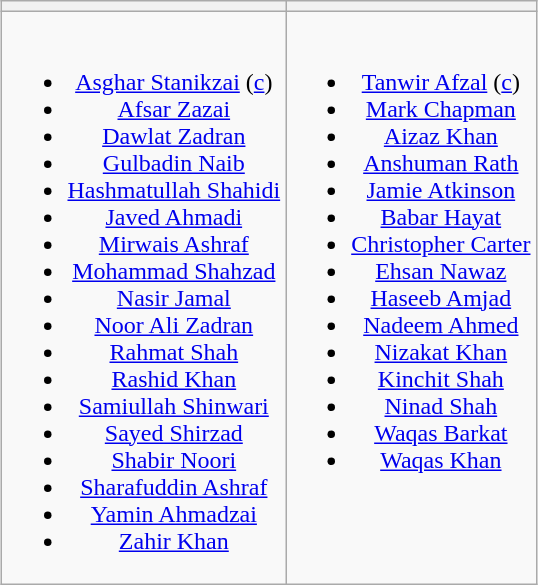<table class="wikitable" style="text-align:center; margin:0 auto">
<tr>
<th !style="width:50%"></th>
<th !style="width:50%"></th>
</tr>
<tr style="vertical-align:top">
<td><br><ul><li><a href='#'>Asghar Stanikzai</a> (<a href='#'>c</a>)</li><li><a href='#'>Afsar Zazai</a></li><li><a href='#'>Dawlat Zadran</a></li><li><a href='#'>Gulbadin Naib</a></li><li><a href='#'>Hashmatullah Shahidi</a></li><li><a href='#'>Javed Ahmadi</a></li><li><a href='#'>Mirwais Ashraf</a></li><li><a href='#'>Mohammad Shahzad</a></li><li><a href='#'>Nasir Jamal</a></li><li><a href='#'>Noor Ali Zadran</a></li><li><a href='#'>Rahmat Shah</a></li><li><a href='#'>Rashid Khan</a></li><li><a href='#'>Samiullah Shinwari</a></li><li><a href='#'>Sayed Shirzad</a></li><li><a href='#'>Shabir Noori</a></li><li><a href='#'>Sharafuddin Ashraf</a></li><li><a href='#'>Yamin Ahmadzai</a></li><li><a href='#'>Zahir Khan</a></li></ul></td>
<td><br><ul><li><a href='#'>Tanwir Afzal</a> (<a href='#'>c</a>)</li><li><a href='#'>Mark Chapman</a></li><li><a href='#'>Aizaz Khan</a></li><li><a href='#'>Anshuman Rath</a></li><li><a href='#'>Jamie Atkinson</a></li><li><a href='#'>Babar Hayat</a></li><li><a href='#'>Christopher Carter</a></li><li><a href='#'>Ehsan Nawaz</a></li><li><a href='#'>Haseeb Amjad</a></li><li><a href='#'>Nadeem Ahmed</a></li><li><a href='#'>Nizakat Khan</a></li><li><a href='#'>Kinchit Shah</a></li><li><a href='#'>Ninad Shah</a></li><li><a href='#'>Waqas Barkat</a></li><li><a href='#'>Waqas Khan</a></li></ul></td>
</tr>
</table>
